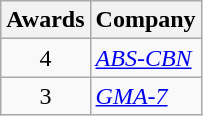<table class="wikitable" style="text-align:center">
<tr>
<th scope="col">Awards</th>
<th scope="col">Company</th>
</tr>
<tr>
<td>4</td>
<td align=left><em><a href='#'>ABS-CBN</a></em></td>
</tr>
<tr>
<td>3</td>
<td align=left><em><a href='#'>GMA-7</a></em></td>
</tr>
</table>
